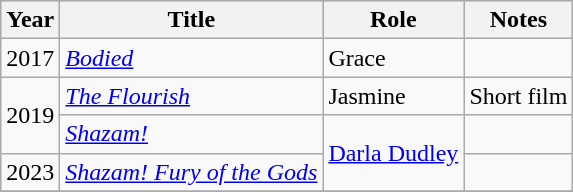<table class="wikitable">
<tr style="background:#ccc; text-align:center;">
<th>Year</th>
<th>Title</th>
<th>Role</th>
<th>Notes</th>
</tr>
<tr>
<td>2017</td>
<td><em><a href='#'>Bodied</a></em></td>
<td>Grace</td>
<td></td>
</tr>
<tr>
<td rowspan="2">2019</td>
<td><em><a href='#'>The Flourish</a></em></td>
<td>Jasmine</td>
<td>Short film</td>
</tr>
<tr>
<td><em><a href='#'>Shazam!</a></em></td>
<td rowspan="2"><a href='#'>Darla Dudley</a></td>
<td></td>
</tr>
<tr>
<td>2023</td>
<td><em><a href='#'>Shazam! Fury of the Gods</a></em></td>
<td></td>
</tr>
<tr>
</tr>
</table>
